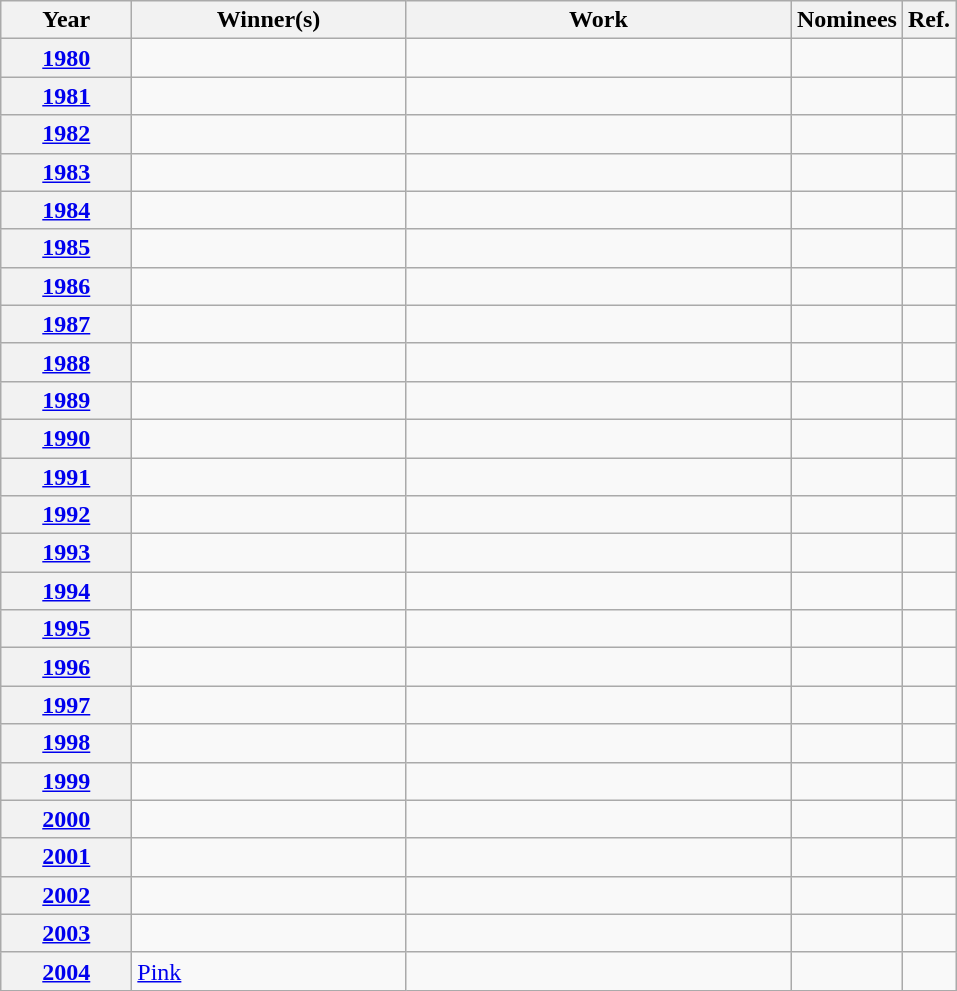<table class="wikitable sortable">
<tr>
<th scope="col" style="width:5em;">Year</th>
<th scope="col" style="width:175px;">Winner(s)</th>
<th scope="col" style="width:250px;">Work</th>
<th scope="col" class="unsortable">Nominees</th>
<th scope="col" class="unsortable">Ref.</th>
</tr>
<tr>
<th scope="row" style="text-align:center;"><a href='#'>1980</a></th>
<td></td>
<td></td>
<td></td>
<td style="text-align:center;"></td>
</tr>
<tr>
<th scope="row" style="text-align:center;"><a href='#'>1981</a></th>
<td></td>
<td></td>
<td></td>
<td style="text-align:center;"></td>
</tr>
<tr>
<th scope="row" style="text-align:center;"><a href='#'>1982</a></th>
<td></td>
<td></td>
<td></td>
<td style="text-align:center;"></td>
</tr>
<tr>
<th scope="row" style="text-align:center;"><a href='#'>1983</a></th>
<td></td>
<td></td>
<td></td>
<td style="text-align:center;"></td>
</tr>
<tr>
<th scope="row" style="text-align:center;"><a href='#'>1984</a></th>
<td></td>
<td></td>
<td></td>
<td style="text-align:center;"></td>
</tr>
<tr>
<th scope="row" style="text-align:center;"><a href='#'>1985</a></th>
<td></td>
<td></td>
<td></td>
<td style="text-align:center;"></td>
</tr>
<tr>
<th scope="row" style="text-align:center;"><a href='#'>1986</a></th>
<td></td>
<td></td>
<td></td>
<td style="text-align:center;"></td>
</tr>
<tr>
<th scope="row" style="text-align:center;"><a href='#'>1987</a></th>
<td></td>
<td></td>
<td></td>
<td style="text-align:center;"></td>
</tr>
<tr>
<th scope="row" style="text-align:center;"><a href='#'>1988</a></th>
<td></td>
<td></td>
<td></td>
<td style="text-align:center;"></td>
</tr>
<tr>
<th scope="row" style="text-align:center;"><a href='#'>1989</a></th>
<td></td>
<td></td>
<td></td>
<td style="text-align:center;"></td>
</tr>
<tr>
<th scope="row" style="text-align:center;"><a href='#'>1990</a></th>
<td></td>
<td></td>
<td></td>
<td style="text-align:center;"></td>
</tr>
<tr>
<th scope="row" style="text-align:center;"><a href='#'>1991</a></th>
<td></td>
<td></td>
<td></td>
<td style="text-align:center;"></td>
</tr>
<tr>
<th scope="row" style="text-align:center;"><a href='#'>1992</a></th>
<td></td>
<td></td>
<td></td>
<td style="text-align:center;"></td>
</tr>
<tr>
<th scope="row" style="text-align:center;"><a href='#'>1993</a></th>
<td></td>
<td></td>
<td></td>
<td style="text-align:center;"></td>
</tr>
<tr>
<th scope="row" style="text-align:center;"><a href='#'>1994</a></th>
<td></td>
<td></td>
<td></td>
<td style="text-align:center;"></td>
</tr>
<tr>
<th scope="row" style="text-align:center;"><a href='#'>1995</a></th>
<td></td>
<td></td>
<td></td>
<td style="text-align:center;"></td>
</tr>
<tr>
<th scope="row" style="text-align:center;"><a href='#'>1996</a></th>
<td></td>
<td></td>
<td></td>
<td style="text-align:center;"></td>
</tr>
<tr>
<th scope="row" style="text-align:center;"><a href='#'>1997</a></th>
<td></td>
<td></td>
<td></td>
<td style="text-align:center;"></td>
</tr>
<tr>
<th scope="row" style="text-align:center;"><a href='#'>1998</a></th>
<td></td>
<td></td>
<td></td>
<td style="text-align:center;"></td>
</tr>
<tr>
<th scope="row" style="text-align:center;"><a href='#'>1999</a></th>
<td></td>
<td></td>
<td></td>
<td style="text-align:center;"></td>
</tr>
<tr>
<th scope="row" style="text-align:center;"><a href='#'>2000</a></th>
<td></td>
<td></td>
<td></td>
<td style="text-align:center;"></td>
</tr>
<tr>
<th scope="row" style="text-align:center;"><a href='#'>2001</a></th>
<td></td>
<td></td>
<td></td>
<td style="text-align:center;"></td>
</tr>
<tr>
<th scope="row" style="text-align:center;"><a href='#'>2002</a></th>
<td></td>
<td></td>
<td></td>
<td style="text-align:center;"></td>
</tr>
<tr>
<th scope="row" style="text-align:center;"><a href='#'>2003</a></th>
<td></td>
<td></td>
<td></td>
<td style="text-align:center;"></td>
</tr>
<tr>
<th scope="row" style="text-align:center;"><a href='#'>2004</a></th>
<td><a href='#'>Pink</a></td>
<td></td>
<td></td>
<td style="text-align:center;"></td>
</tr>
</table>
